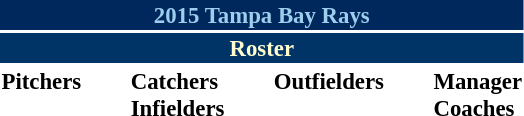<table class="toccolours" style="font-size: 95%;">
<tr>
<th colspan="10" style="background:#00285d; color:#9eceee; text-align:center;">2015 Tampa Bay Rays</th>
</tr>
<tr>
<td colspan="10" style="background:#036; color:#fffdd0; text-align:center;"><strong>Roster</strong></td>
</tr>
<tr>
<td valign="top"><strong>Pitchers</strong><br>























</td>
<td style="width:25px;"></td>
<td valign="top"><strong>Catchers</strong><br>




<strong>Infielders</strong>










</td>
<td style="width:25px;"></td>
<td valign="top"><strong>Outfielders</strong><br>








</td>
<td style="width:25px;"></td>
<td valign="top"><strong>Manager</strong><br>
<strong>Coaches</strong>
 
 
 
 
 
 
 
 </td>
</tr>
</table>
